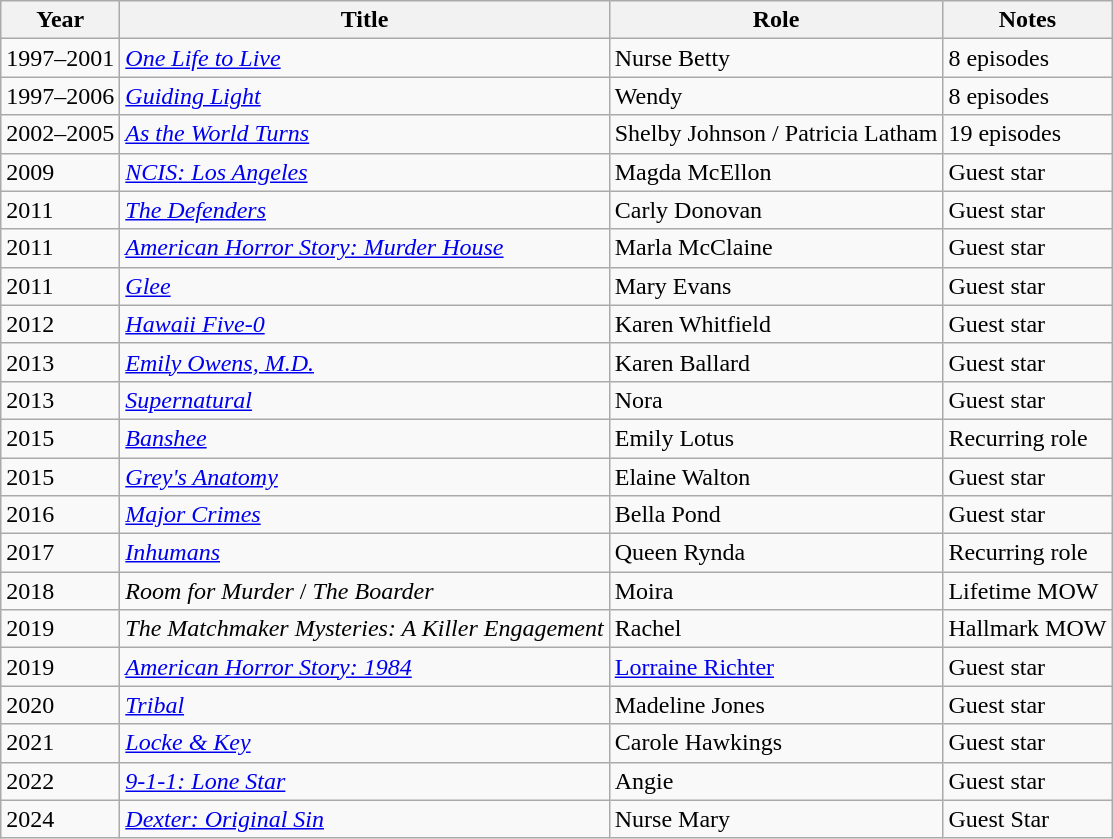<table class="wikitable sortable">
<tr>
<th>Year</th>
<th>Title</th>
<th>Role</th>
<th class="unsortable">Notes</th>
</tr>
<tr>
<td>1997–2001</td>
<td><em><a href='#'>One Life to Live</a></em></td>
<td>Nurse Betty</td>
<td>8 episodes</td>
</tr>
<tr>
<td>1997–2006</td>
<td><em><a href='#'>Guiding Light</a></em></td>
<td>Wendy</td>
<td>8 episodes</td>
</tr>
<tr>
<td>2002–2005</td>
<td><em><a href='#'>As the World Turns</a></em></td>
<td>Shelby Johnson / Patricia Latham</td>
<td>19 episodes</td>
</tr>
<tr>
<td>2009</td>
<td><em><a href='#'>NCIS: Los Angeles</a></em></td>
<td>Magda McEllon</td>
<td>Guest star</td>
</tr>
<tr>
<td>2011</td>
<td><em><a href='#'>The Defenders</a></em></td>
<td>Carly Donovan</td>
<td>Guest star</td>
</tr>
<tr>
<td>2011</td>
<td><em><a href='#'>American Horror Story: Murder House</a></em></td>
<td>Marla McClaine</td>
<td>Guest star</td>
</tr>
<tr>
<td>2011</td>
<td><em><a href='#'>Glee</a></em></td>
<td>Mary Evans</td>
<td>Guest star</td>
</tr>
<tr>
<td>2012</td>
<td><em><a href='#'>Hawaii Five-0</a></em></td>
<td>Karen Whitfield</td>
<td>Guest star</td>
</tr>
<tr>
<td>2013</td>
<td><em><a href='#'>Emily Owens, M.D.</a></em></td>
<td>Karen Ballard</td>
<td>Guest star</td>
</tr>
<tr>
<td>2013</td>
<td><em><a href='#'>Supernatural</a></em></td>
<td>Nora</td>
<td>Guest star</td>
</tr>
<tr>
<td>2015</td>
<td><em><a href='#'>Banshee</a></em></td>
<td>Emily Lotus</td>
<td>Recurring role</td>
</tr>
<tr>
<td>2015</td>
<td><em><a href='#'>Grey's Anatomy</a></em></td>
<td>Elaine Walton</td>
<td>Guest star</td>
</tr>
<tr>
<td>2016</td>
<td><em><a href='#'>Major Crimes</a></em></td>
<td>Bella Pond</td>
<td>Guest star</td>
</tr>
<tr>
<td>2017</td>
<td><em><a href='#'>Inhumans</a></em></td>
<td>Queen Rynda</td>
<td>Recurring role</td>
</tr>
<tr>
<td>2018</td>
<td><em>Room for Murder</em> / <em>The Boarder</em></td>
<td>Moira</td>
<td>Lifetime MOW</td>
</tr>
<tr>
<td>2019</td>
<td><em>The Matchmaker Mysteries: A Killer Engagement</em></td>
<td>Rachel</td>
<td>Hallmark MOW</td>
</tr>
<tr>
<td>2019</td>
<td><em><a href='#'>American Horror Story: 1984</a></em></td>
<td><a href='#'>Lorraine Richter</a></td>
<td>Guest star</td>
</tr>
<tr>
<td>2020</td>
<td><em><a href='#'>Tribal</a></em></td>
<td>Madeline Jones</td>
<td>Guest star</td>
</tr>
<tr>
<td>2021</td>
<td><em><a href='#'>Locke & Key</a></em></td>
<td>Carole Hawkings</td>
<td>Guest star</td>
</tr>
<tr>
<td>2022</td>
<td><em><a href='#'>9-1-1: Lone Star</a></em></td>
<td>Angie</td>
<td>Guest star</td>
</tr>
<tr>
<td>2024</td>
<td><em><a href='#'>Dexter: Original Sin</a></em></td>
<td>Nurse Mary</td>
<td>Guest Star</td>
</tr>
</table>
